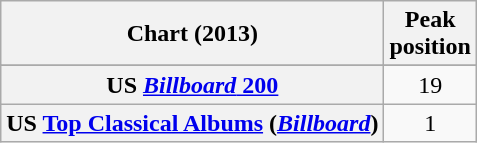<table class="wikitable sortable plainrowheaders" style="text-align:center">
<tr>
<th scope="col">Chart (2013)</th>
<th scope="col">Peak<br>position</th>
</tr>
<tr>
</tr>
<tr>
</tr>
<tr>
</tr>
<tr>
</tr>
<tr>
</tr>
<tr>
</tr>
<tr>
</tr>
<tr>
</tr>
<tr>
</tr>
<tr>
</tr>
<tr>
</tr>
<tr>
</tr>
<tr>
</tr>
<tr>
</tr>
<tr>
</tr>
<tr>
<th scope="row">US <a href='#'><em>Billboard</em> 200</a></th>
<td>19</td>
</tr>
<tr>
<th scope="row">US <a href='#'>Top Classical Albums</a> (<em><a href='#'>Billboard</a></em>)</th>
<td>1</td>
</tr>
</table>
